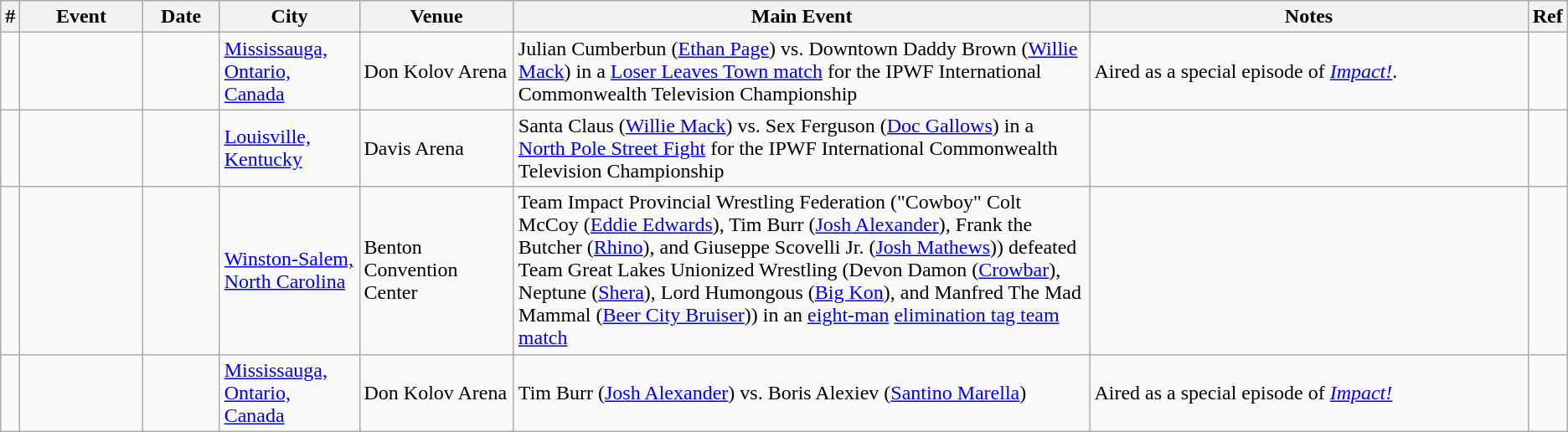<table class="wikitable sortable" align="center">
<tr>
<th width="1%">#</th>
<th width="8%">Event</th>
<th width="5%">Date</th>
<th width="9%">City</th>
<th width="10%">Venue</th>
<th width="38%">Main Event</th>
<th width="35%">Notes</th>
<th width="5%">Ref</th>
</tr>
<tr>
<td></td>
<td></td>
<td><br></td>
<td><a href='#'>Mississauga, Ontario, Canada</a></td>
<td>Don Kolov Arena</td>
<td>Julian Cumberbun (<a href='#'>Ethan Page</a>) vs. Downtown Daddy Brown (<a href='#'>Willie Mack</a>) in a <a href='#'>Loser Leaves Town match</a> for the IPWF International Commonwealth Television Championship</td>
<td>Aired as a special episode of <a href='#'><em>Impact!</em></a>.</td>
<td></td>
</tr>
<tr>
<td></td>
<td></td>
<td></td>
<td><a href='#'>Louisville, Kentucky</a></td>
<td>Davis Arena</td>
<td>Santa Claus (<a href='#'>Willie Mack</a>) vs. Sex Ferguson (<a href='#'>Doc Gallows</a>) in a <a href='#'>North Pole Street Fight</a> for the IPWF International Commonwealth Television Championship</td>
<td></td>
<td></td>
</tr>
<tr>
<td></td>
<td></td>
<td><br></td>
<td><a href='#'>Winston-Salem, North Carolina</a></td>
<td>Benton Convention Center</td>
<td>Team Impact Provincial Wrestling Federation ("Cowboy" Colt McCoy (<a href='#'>Eddie Edwards</a>), Tim Burr (<a href='#'>Josh Alexander</a>), Frank the Butcher (<a href='#'>Rhino</a>), and Giuseppe Scovelli Jr. (<a href='#'>Josh Mathews</a>)) defeated Team Great Lakes Unionized Wrestling (Devon Damon (<a href='#'>Crowbar</a>), Neptune (<a href='#'>Shera</a>), Lord Humongous (<a href='#'>Big Kon</a>), and Manfred The Mad Mammal (<a href='#'>Beer City Bruiser</a>)) in an <a href='#'>eight-man</a> <a href='#'>elimination tag team match</a></td>
<td></td>
<td></td>
</tr>
<tr>
<td></td>
<td></td>
<td><br></td>
<td><a href='#'>Mississauga, Ontario, Canada</a></td>
<td>Don Kolov Arena</td>
<td>Tim Burr (<a href='#'>Josh Alexander</a>) vs. Boris Alexiev (<a href='#'>Santino Marella</a>)</td>
<td>Aired as a special episode of <em><a href='#'>Impact!</a></em></td>
<td></td>
</tr>
</table>
